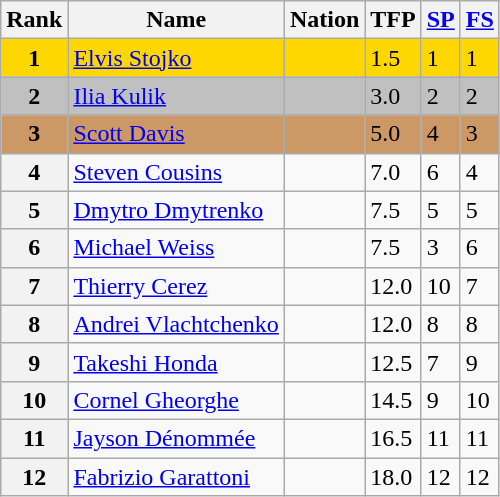<table class="wikitable sortable">
<tr>
<th>Rank</th>
<th>Name</th>
<th>Nation</th>
<th>TFP</th>
<th><a href='#'>SP</a></th>
<th><a href='#'>FS</a></th>
</tr>
<tr bgcolor="gold">
<td align="center"><strong>1</strong></td>
<td><a href='#'>Elvis Stojko</a></td>
<td></td>
<td>1.5</td>
<td>1</td>
<td>1</td>
</tr>
<tr bgcolor="silver">
<td align="center"><strong>2</strong></td>
<td><a href='#'>Ilia Kulik</a></td>
<td></td>
<td>3.0</td>
<td>2</td>
<td>2</td>
</tr>
<tr bgcolor="cc9966">
<td align="center"><strong>3</strong></td>
<td><a href='#'>Scott Davis</a></td>
<td></td>
<td>5.0</td>
<td>4</td>
<td>3</td>
</tr>
<tr>
<th>4</th>
<td><a href='#'>Steven Cousins</a></td>
<td></td>
<td>7.0</td>
<td>6</td>
<td>4</td>
</tr>
<tr>
<th>5</th>
<td><a href='#'>Dmytro Dmytrenko</a></td>
<td></td>
<td>7.5</td>
<td>5</td>
<td>5</td>
</tr>
<tr>
<th>6</th>
<td><a href='#'>Michael Weiss</a></td>
<td></td>
<td>7.5</td>
<td>3</td>
<td>6</td>
</tr>
<tr>
<th>7</th>
<td><a href='#'>Thierry Cerez</a></td>
<td></td>
<td>12.0</td>
<td>10</td>
<td>7</td>
</tr>
<tr>
<th>8</th>
<td><a href='#'>Andrei Vlachtchenko</a></td>
<td></td>
<td>12.0</td>
<td>8</td>
<td>8</td>
</tr>
<tr>
<th>9</th>
<td><a href='#'>Takeshi Honda</a></td>
<td></td>
<td>12.5</td>
<td>7</td>
<td>9</td>
</tr>
<tr>
<th>10</th>
<td><a href='#'>Cornel Gheorghe</a></td>
<td></td>
<td>14.5</td>
<td>9</td>
<td>10</td>
</tr>
<tr>
<th>11</th>
<td><a href='#'>Jayson Dénommée</a></td>
<td></td>
<td>16.5</td>
<td>11</td>
<td>11</td>
</tr>
<tr>
<th>12</th>
<td><a href='#'>Fabrizio Garattoni</a></td>
<td></td>
<td>18.0</td>
<td>12</td>
<td>12</td>
</tr>
</table>
